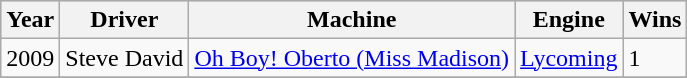<table class="wikitable">
<tr style="background:#CCCCCC;">
<th>Year</th>
<th>Driver</th>
<th>Machine</th>
<th>Engine</th>
<th>Wins</th>
</tr>
<tr>
<td>2009</td>
<td>Steve David</td>
<td><a href='#'>Oh Boy! Oberto (Miss Madison)</a></td>
<td><a href='#'>Lycoming</a></td>
<td>1</td>
</tr>
<tr>
</tr>
</table>
